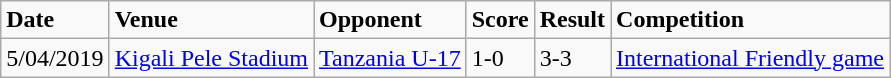<table class="wikitable">
<tr>
<td><strong>Date</strong></td>
<td><strong>Venue</strong></td>
<td><strong>Opponent</strong></td>
<td><strong>Score</strong></td>
<td><strong>Result</strong></td>
<td><strong>Competition</strong></td>
</tr>
<tr>
<td>5/04/2019</td>
<td><a href='#'>Kigali Pele Stadium</a></td>
<td><a href='#'>Tanzania U-17</a></td>
<td>1-0</td>
<td>3-3</td>
<td><a href='#'>International Friendly game</a></td>
</tr>
</table>
